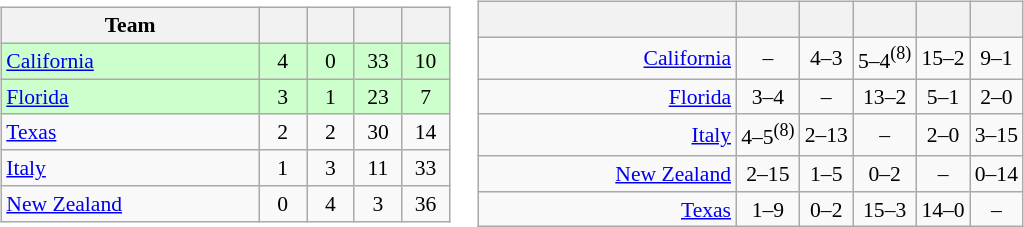<table>
<tr>
<td><br><table class="wikitable" style="text-align: center; font-size: 90%;">
<tr>
<th width=165>Team</th>
<th width=25></th>
<th width=25></th>
<th width=25></th>
<th width=25></th>
</tr>
<tr bgcolor="#ccffcc">
<td align="left"> <a href='#'>California</a></td>
<td>4</td>
<td>0</td>
<td>33</td>
<td>10</td>
</tr>
<tr bgcolor="#ccffcc">
<td align="left"> <a href='#'>Florida</a></td>
<td>3</td>
<td>1</td>
<td>23</td>
<td>7</td>
</tr>
<tr>
<td align="left"> <a href='#'>Texas</a></td>
<td>2</td>
<td>2</td>
<td>30</td>
<td>14</td>
</tr>
<tr>
<td align="left"> <a href='#'>Italy</a></td>
<td>1</td>
<td>3</td>
<td>11</td>
<td>33</td>
</tr>
<tr>
<td align="left"> <a href='#'>New Zealand</a></td>
<td>0</td>
<td>4</td>
<td>3</td>
<td>36</td>
</tr>
</table>
</td>
<td><br><table class="wikitable" style="text-align:center; font-size:90%;">
<tr>
<th width=165> </th>
<th></th>
<th></th>
<th></th>
<th></th>
<th></th>
</tr>
<tr>
<td style="text-align:right;"><a href='#'>California</a> </td>
<td>–</td>
<td>4–3</td>
<td>5–4<sup>(8)</sup></td>
<td>15–2</td>
<td>9–1</td>
</tr>
<tr>
<td style="text-align:right;"><a href='#'>Florida</a> </td>
<td>3–4</td>
<td>–</td>
<td>13–2</td>
<td>5–1</td>
<td>2–0</td>
</tr>
<tr>
<td style="text-align:right;"><a href='#'>Italy</a> </td>
<td>4–5<sup>(8)</sup></td>
<td>2–13</td>
<td>–</td>
<td>2–0</td>
<td>3–15</td>
</tr>
<tr>
<td style="text-align:right;"><a href='#'>New Zealand</a> </td>
<td>2–15</td>
<td>1–5</td>
<td>0–2</td>
<td>–</td>
<td>0–14</td>
</tr>
<tr>
<td style="text-align:right;"><a href='#'>Texas</a> </td>
<td>1–9</td>
<td>0–2</td>
<td>15–3</td>
<td>14–0</td>
<td>–</td>
</tr>
</table>
</td>
</tr>
</table>
